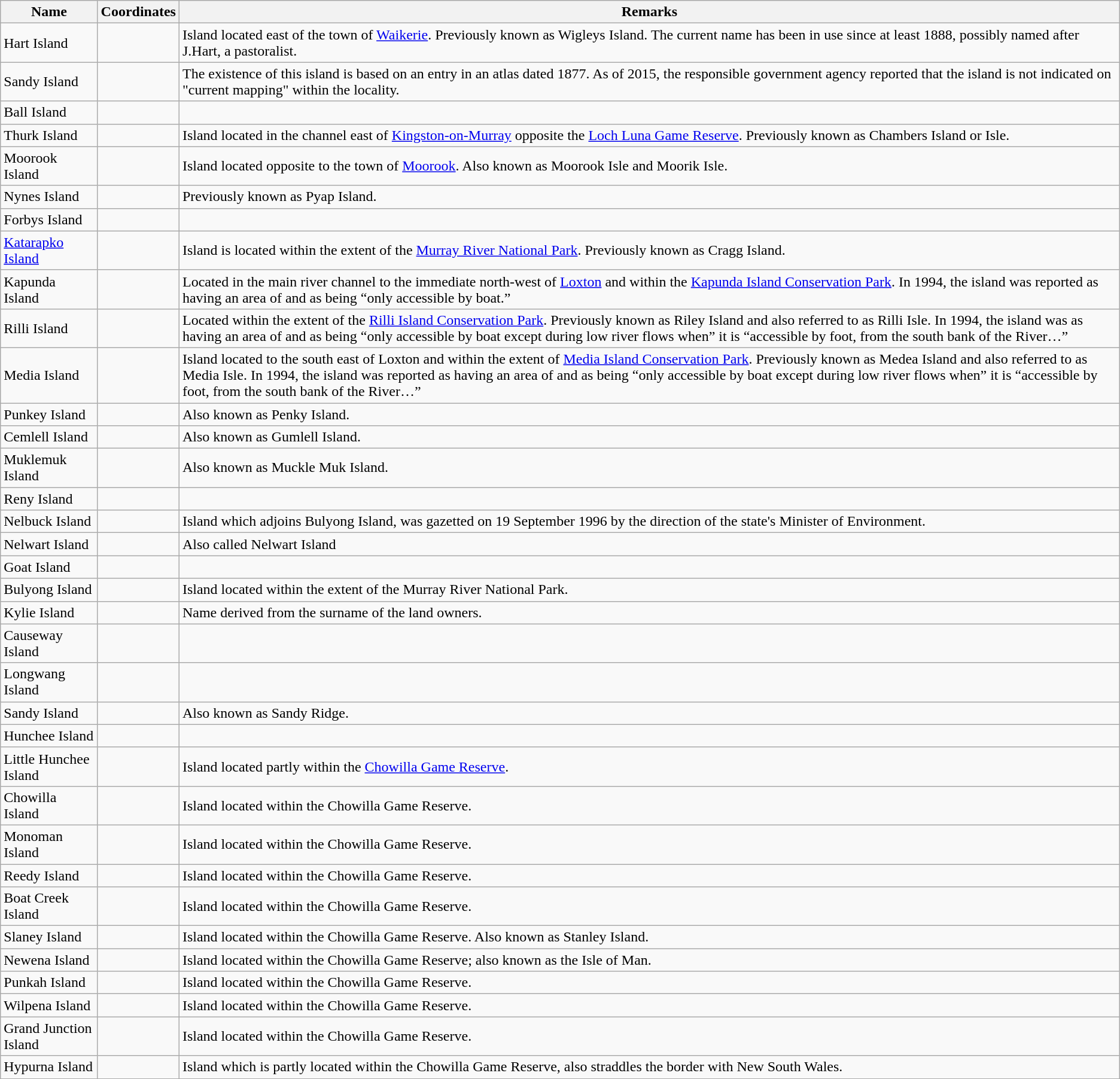<table class="wikitable">
<tr>
<th>Name</th>
<th>Coordinates</th>
<th>Remarks</th>
</tr>
<tr>
<td>Hart Island</td>
<td></td>
<td>Island located east of the town of <a href='#'>Waikerie</a>. Previously known as Wigleys Island.  The current name has been in use since at least 1888, possibly named after J.Hart, a pastoralist.</td>
</tr>
<tr>
<td>Sandy Island</td>
<td></td>
<td>The existence of this island is based on an entry in an atlas dated 1877.   As of 2015, the responsible government agency reported that the island is not indicated  on "current mapping"  within the locality.</td>
</tr>
<tr>
<td>Ball Island</td>
<td></td>
<td></td>
</tr>
<tr>
<td>Thurk Island</td>
<td></td>
<td>Island located in the channel east of <a href='#'>Kingston-on-Murray</a> opposite the <a href='#'>Loch Luna Game Reserve</a>. Previously known as Chambers Island or Isle.</td>
</tr>
<tr>
<td>Moorook Island</td>
<td></td>
<td>Island located opposite to the town of <a href='#'>Moorook</a>.  Also known as Moorook Isle and Moorik Isle.</td>
</tr>
<tr>
<td>Nynes Island</td>
<td></td>
<td>Previously known as Pyap Island.</td>
</tr>
<tr>
<td>Forbys Island</td>
<td></td>
<td></td>
</tr>
<tr>
<td><a href='#'>Katarapko Island</a></td>
<td></td>
<td>Island is located within the extent of the <a href='#'>Murray River National Park</a>.  Previously known as Cragg Island.</td>
</tr>
<tr>
<td>Kapunda Island</td>
<td></td>
<td>Located in the main river channel to the immediate north-west of <a href='#'>Loxton</a> and within the <a href='#'>Kapunda Island Conservation Park</a>.  In 1994, the island was reported as having an area of  and as being “only accessible by boat.”</td>
</tr>
<tr>
<td>Rilli Island</td>
<td></td>
<td>Located within the extent of the <a href='#'>Rilli Island Conservation Park</a>.  Previously known as Riley Island and also referred to as  Rilli Isle.  In 1994, the island was  as having an area of  and as being “only accessible by boat except during low river flows when” it is “accessible by foot, from the south bank of the River…”</td>
</tr>
<tr>
<td>Media Island</td>
<td></td>
<td>Island located to the south east of Loxton and within the extent of <a href='#'>Media Island Conservation Park</a>. Previously known as Medea Island and also referred to as  Media Isle.  In 1994, the island was reported as having an area of  and as being “only accessible by boat except during low river flows when” it is “accessible by foot, from the south bank of the River…”</td>
</tr>
<tr>
<td>Punkey Island</td>
<td></td>
<td>Also known as Penky Island.</td>
</tr>
<tr>
<td>Cemlell Island</td>
<td></td>
<td>Also known as Gumlell Island.</td>
</tr>
<tr>
<td>Muklemuk Island</td>
<td></td>
<td>Also known as Muckle Muk Island.</td>
</tr>
<tr>
<td>Reny Island</td>
<td></td>
<td></td>
</tr>
<tr>
<td>Nelbuck Island</td>
<td></td>
<td>Island which adjoins Bulyong Island, was gazetted on 19 September 1996 by the direction of the state's Minister of Environment.<br></td>
</tr>
<tr>
<td>Nelwart Island</td>
<td></td>
<td>Also called Nelwart Island </td>
</tr>
<tr>
<td>Goat Island</td>
<td></td>
<td></td>
</tr>
<tr>
<td>Bulyong Island</td>
<td></td>
<td>Island located within the extent of the Murray River National Park.</td>
</tr>
<tr>
<td>Kylie Island</td>
<td></td>
<td>Name derived from the surname of the land owners.</td>
</tr>
<tr>
<td>Causeway Island</td>
<td></td>
<td></td>
</tr>
<tr>
<td>Longwang Island</td>
<td></td>
<td></td>
</tr>
<tr>
<td>Sandy Island</td>
<td></td>
<td>Also known as Sandy Ridge.</td>
</tr>
<tr>
<td>Hunchee Island</td>
<td></td>
<td></td>
</tr>
<tr>
<td>Little Hunchee Island</td>
<td></td>
<td>Island located partly within the <a href='#'>Chowilla Game Reserve</a>.</td>
</tr>
<tr>
<td>Chowilla Island</td>
<td></td>
<td>Island located within the  Chowilla Game Reserve.</td>
</tr>
<tr>
<td>Monoman Island</td>
<td></td>
<td>Island located within the  Chowilla Game Reserve.</td>
</tr>
<tr>
<td>Reedy Island</td>
<td></td>
<td>Island located within the  Chowilla Game Reserve.</td>
</tr>
<tr>
<td>Boat Creek Island</td>
<td></td>
<td>Island located within the  Chowilla Game Reserve.</td>
</tr>
<tr>
<td>Slaney Island</td>
<td></td>
<td>Island located within the  Chowilla Game Reserve.  Also known as Stanley Island.</td>
</tr>
<tr>
<td>Newena Island</td>
<td></td>
<td>Island located within the  Chowilla Game Reserve; also known as the Isle of Man.</td>
</tr>
<tr>
<td>Punkah Island</td>
<td></td>
<td>Island located within the  Chowilla Game Reserve.</td>
</tr>
<tr>
<td>Wilpena Island</td>
<td></td>
<td>Island located within the  Chowilla Game Reserve.</td>
</tr>
<tr>
<td>Grand Junction Island</td>
<td></td>
<td>Island located within the  Chowilla Game Reserve.</td>
</tr>
<tr>
<td>Hypurna  Island</td>
<td></td>
<td>Island which is partly located within the  Chowilla Game Reserve, also straddles the border with New South Wales.</td>
</tr>
<tr>
</tr>
</table>
